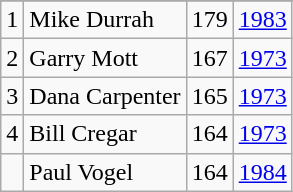<table class="wikitable">
<tr>
</tr>
<tr>
<td>1</td>
<td>Mike Durrah</td>
<td>179</td>
<td><a href='#'>1983</a></td>
</tr>
<tr>
<td>2</td>
<td>Garry Mott</td>
<td>167</td>
<td><a href='#'>1973</a></td>
</tr>
<tr>
<td>3</td>
<td>Dana Carpenter</td>
<td>165</td>
<td><a href='#'>1973</a></td>
</tr>
<tr>
<td>4</td>
<td>Bill Cregar</td>
<td>164</td>
<td><a href='#'>1973</a></td>
</tr>
<tr>
<td></td>
<td>Paul Vogel</td>
<td>164</td>
<td><a href='#'>1984</a></td>
</tr>
</table>
